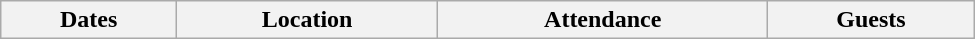<table class="wikitable" width="650">
<tr>
<th>Dates</th>
<th>Location</th>
<th>Attendance</th>
<th>Guests<br></th>
</tr>
</table>
